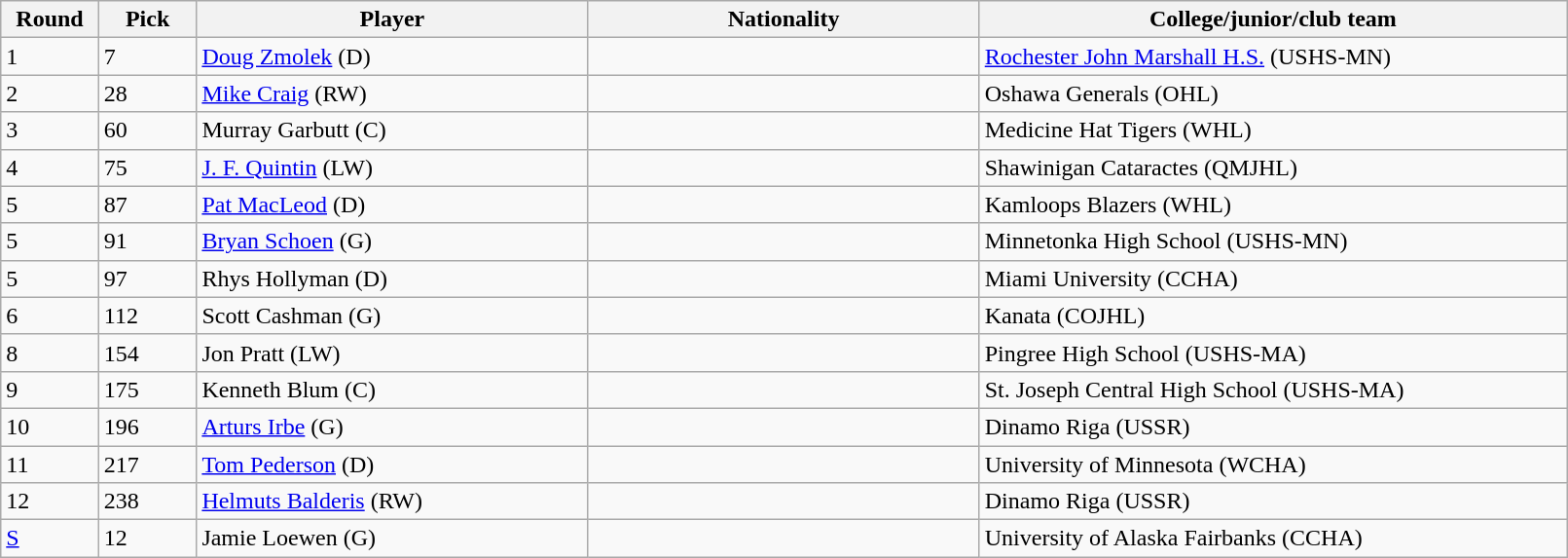<table class="wikitable">
<tr>
<th bgcolor="#DDDDFF" width="5%">Round</th>
<th bgcolor="#DDDDFF" width="5%">Pick</th>
<th bgcolor="#DDDDFF" width="20%">Player</th>
<th bgcolor="#DDDDFF" width="20%">Nationality</th>
<th bgcolor="#DDDDFF" width="30%">College/junior/club team</th>
</tr>
<tr>
<td>1</td>
<td>7</td>
<td><a href='#'>Doug Zmolek</a> (D)</td>
<td></td>
<td><a href='#'>Rochester John Marshall H.S.</a> (USHS-MN)</td>
</tr>
<tr>
<td>2</td>
<td>28</td>
<td><a href='#'>Mike Craig</a> (RW)</td>
<td></td>
<td>Oshawa Generals (OHL)</td>
</tr>
<tr>
<td>3</td>
<td>60</td>
<td>Murray Garbutt (C)</td>
<td></td>
<td>Medicine Hat Tigers (WHL)</td>
</tr>
<tr>
<td>4</td>
<td>75</td>
<td><a href='#'>J. F. Quintin</a> (LW)</td>
<td></td>
<td>Shawinigan Cataractes (QMJHL)</td>
</tr>
<tr>
<td>5</td>
<td>87</td>
<td><a href='#'>Pat MacLeod</a> (D)</td>
<td></td>
<td>Kamloops Blazers (WHL)</td>
</tr>
<tr>
<td>5</td>
<td>91</td>
<td><a href='#'>Bryan Schoen</a> (G)</td>
<td></td>
<td>Minnetonka High School (USHS-MN)</td>
</tr>
<tr>
<td>5</td>
<td>97</td>
<td>Rhys Hollyman (D)</td>
<td></td>
<td>Miami University (CCHA)</td>
</tr>
<tr>
<td>6</td>
<td>112</td>
<td>Scott Cashman (G)</td>
<td></td>
<td>Kanata (COJHL)</td>
</tr>
<tr>
<td>8</td>
<td>154</td>
<td>Jon Pratt (LW)</td>
<td></td>
<td>Pingree High School (USHS-MA)</td>
</tr>
<tr>
<td>9</td>
<td>175</td>
<td>Kenneth Blum (C)</td>
<td></td>
<td>St. Joseph Central High School (USHS-MA)</td>
</tr>
<tr>
<td>10</td>
<td>196</td>
<td><a href='#'>Arturs Irbe</a> (G)</td>
<td></td>
<td>Dinamo Riga (USSR)</td>
</tr>
<tr>
<td>11</td>
<td>217</td>
<td><a href='#'>Tom Pederson</a> (D)</td>
<td></td>
<td>University of Minnesota (WCHA)</td>
</tr>
<tr>
<td>12</td>
<td>238</td>
<td><a href='#'>Helmuts Balderis</a> (RW)</td>
<td></td>
<td>Dinamo Riga (USSR)</td>
</tr>
<tr>
<td><a href='#'>S</a></td>
<td>12</td>
<td>Jamie Loewen (G)</td>
<td></td>
<td>University of Alaska Fairbanks (CCHA)</td>
</tr>
</table>
